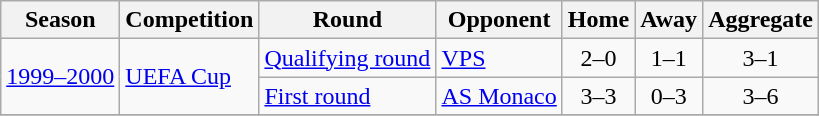<table class="wikitable">
<tr>
<th>Season</th>
<th>Competition</th>
<th>Round</th>
<th>Opponent</th>
<th>Home</th>
<th>Away</th>
<th>Aggregate</th>
</tr>
<tr>
<td rowspan="2"><a href='#'>1999–2000</a></td>
<td rowspan="2"><a href='#'>UEFA Cup</a></td>
<td><a href='#'>Qualifying round</a></td>
<td> <a href='#'>VPS</a></td>
<td align="center">2–0</td>
<td align="center">1–1</td>
<td align="center">3–1</td>
</tr>
<tr>
<td><a href='#'>First round</a></td>
<td> <a href='#'>AS Monaco</a></td>
<td align="center">3–3</td>
<td align="center">0–3</td>
<td align="center">3–6</td>
</tr>
<tr>
</tr>
</table>
